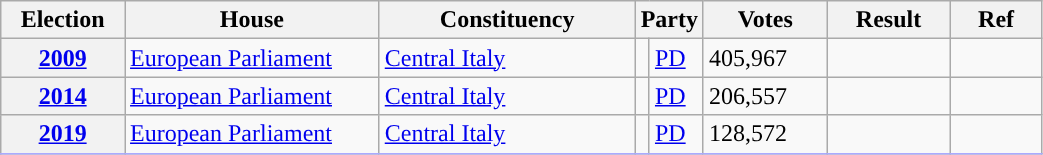<table class=wikitable style="width:55%; border:1px #AAAAFF solid">
<tr>
<th width=12%>Election</th>
<th width=25%>House</th>
<th width=25%>Constituency</th>
<th width=5% colspan="2">Party</th>
<th width=12%>Votes</th>
<th width=12%>Result</th>
<th width=12%>Ref</th>
</tr>
<tr>
<th><a href='#'>2009</a></th>
<td><a href='#'>European Parliament</a></td>
<td><a href='#'>Central Italy</a></td>
<td></td>
<td><a href='#'>PD</a></td>
<td>405,967</td>
<td></td>
<td></td>
</tr>
<tr>
<th><a href='#'>2014</a></th>
<td><a href='#'>European Parliament</a></td>
<td><a href='#'>Central Italy</a></td>
<td></td>
<td><a href='#'>PD</a></td>
<td>206,557</td>
<td></td>
<td></td>
</tr>
<tr>
<th><a href='#'>2019</a></th>
<td><a href='#'>European Parliament</a></td>
<td><a href='#'>Central Italy</a></td>
<td></td>
<td><a href='#'>PD</a></td>
<td>128,572</td>
<td></td>
<td></td>
</tr>
<tr>
</tr>
</table>
